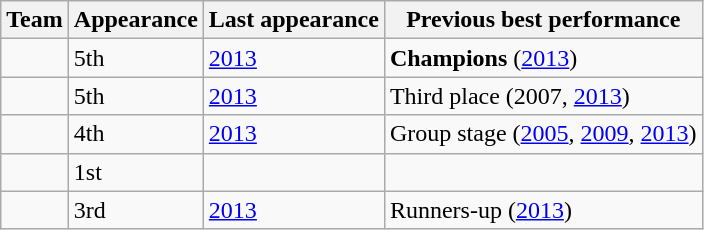<table class="wikitable sortable">
<tr>
<th>Team</th>
<th data-sort-type="number">Appearance</th>
<th data-sort-type="number">Last appearance</th>
<th>Previous best performance</th>
</tr>
<tr>
<td></td>
<td>5th</td>
<td><a href='#'>2013</a></td>
<td><strong>Champions</strong> (<a href='#'>2013</a>)</td>
</tr>
<tr>
<td></td>
<td>5th</td>
<td><a href='#'>2013</a></td>
<td>Third place (2007, <a href='#'>2013</a>)</td>
</tr>
<tr>
<td></td>
<td>4th</td>
<td><a href='#'>2013</a></td>
<td>Group stage (<a href='#'>2005</a>, <a href='#'>2009</a>, <a href='#'>2013</a>)</td>
</tr>
<tr>
<td></td>
<td>1st</td>
<td></td>
<td></td>
</tr>
<tr>
<td></td>
<td>3rd</td>
<td><a href='#'>2013</a></td>
<td>Runners-up (<a href='#'>2013</a>)</td>
</tr>
</table>
